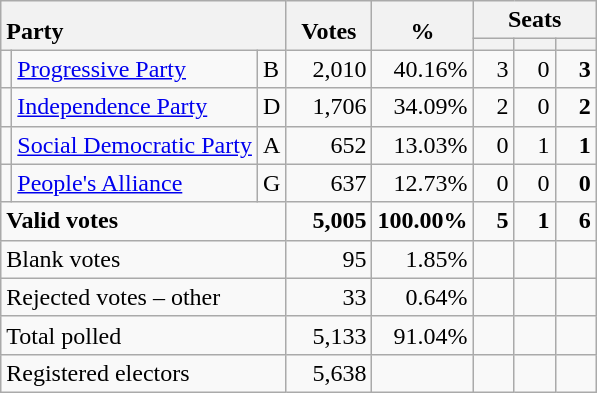<table class="wikitable" border="1" style="text-align:right;">
<tr>
<th style="text-align:left;" valign=bottom rowspan=2 colspan=3>Party</th>
<th align=center valign=bottom rowspan=2 width="50">Votes</th>
<th align=center valign=bottom rowspan=2 width="50">%</th>
<th colspan=3>Seats</th>
</tr>
<tr>
<th align=center valign=bottom width="20"><small></small></th>
<th align=center valign=bottom width="20"><small><a href='#'></a></small></th>
<th align=center valign=bottom width="20"><small></small></th>
</tr>
<tr>
<td></td>
<td align=left><a href='#'>Progressive Party</a></td>
<td align=left>B</td>
<td>2,010</td>
<td>40.16%</td>
<td>3</td>
<td>0</td>
<td><strong>3</strong></td>
</tr>
<tr>
<td></td>
<td align=left><a href='#'>Independence Party</a></td>
<td align=left>D</td>
<td>1,706</td>
<td>34.09%</td>
<td>2</td>
<td>0</td>
<td><strong>2</strong></td>
</tr>
<tr>
<td></td>
<td align=left><a href='#'>Social Democratic Party</a></td>
<td align=left>A</td>
<td>652</td>
<td>13.03%</td>
<td>0</td>
<td>1</td>
<td><strong>1</strong></td>
</tr>
<tr>
<td></td>
<td align=left><a href='#'>People's Alliance</a></td>
<td align=left>G</td>
<td>637</td>
<td>12.73%</td>
<td>0</td>
<td>0</td>
<td><strong>0</strong></td>
</tr>
<tr style="font-weight:bold">
<td align=left colspan=3>Valid votes</td>
<td>5,005</td>
<td>100.00%</td>
<td>5</td>
<td>1</td>
<td>6</td>
</tr>
<tr>
<td align=left colspan=3>Blank votes</td>
<td>95</td>
<td>1.85%</td>
<td></td>
<td></td>
<td></td>
</tr>
<tr>
<td align=left colspan=3>Rejected votes – other</td>
<td>33</td>
<td>0.64%</td>
<td></td>
<td></td>
<td></td>
</tr>
<tr>
<td align=left colspan=3>Total polled</td>
<td>5,133</td>
<td>91.04%</td>
<td></td>
<td></td>
<td></td>
</tr>
<tr>
<td align=left colspan=3>Registered electors</td>
<td>5,638</td>
<td></td>
<td></td>
<td></td>
<td></td>
</tr>
</table>
